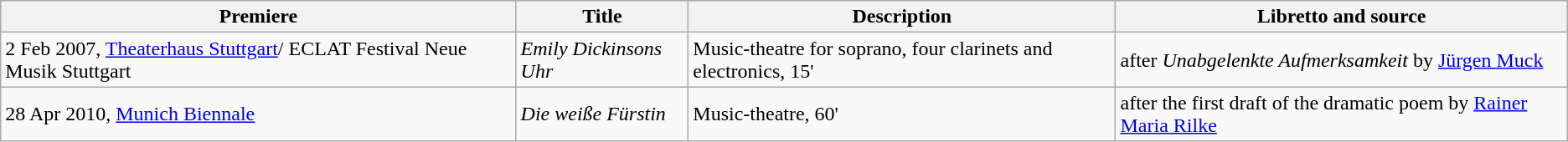<table class="wikitable sortable">
<tr>
<th>Premiere</th>
<th>Title</th>
<th class=unsortable>Description</th>
<th class=unsortable>Libretto and source</th>
</tr>
<tr>
<td>2 Feb 2007, <a href='#'>Theaterhaus Stuttgart</a>/ ECLAT Festival Neue Musik Stuttgart</td>
<td><em>Emily Dickinsons Uhr</em></td>
<td>Music-theatre for soprano, four clarinets and electronics, 15'</td>
<td>after <em>Unabgelenkte Aufmerksamkeit</em> by <a href='#'>Jürgen Muck</a></td>
</tr>
<tr>
<td>28 Apr 2010, <a href='#'>Munich Biennale</a></td>
<td><em>Die weiße Fürstin</em></td>
<td>Music-theatre, 60'</td>
<td>after the first draft of the dramatic poem by <a href='#'>Rainer Maria Rilke</a></td>
</tr>
</table>
